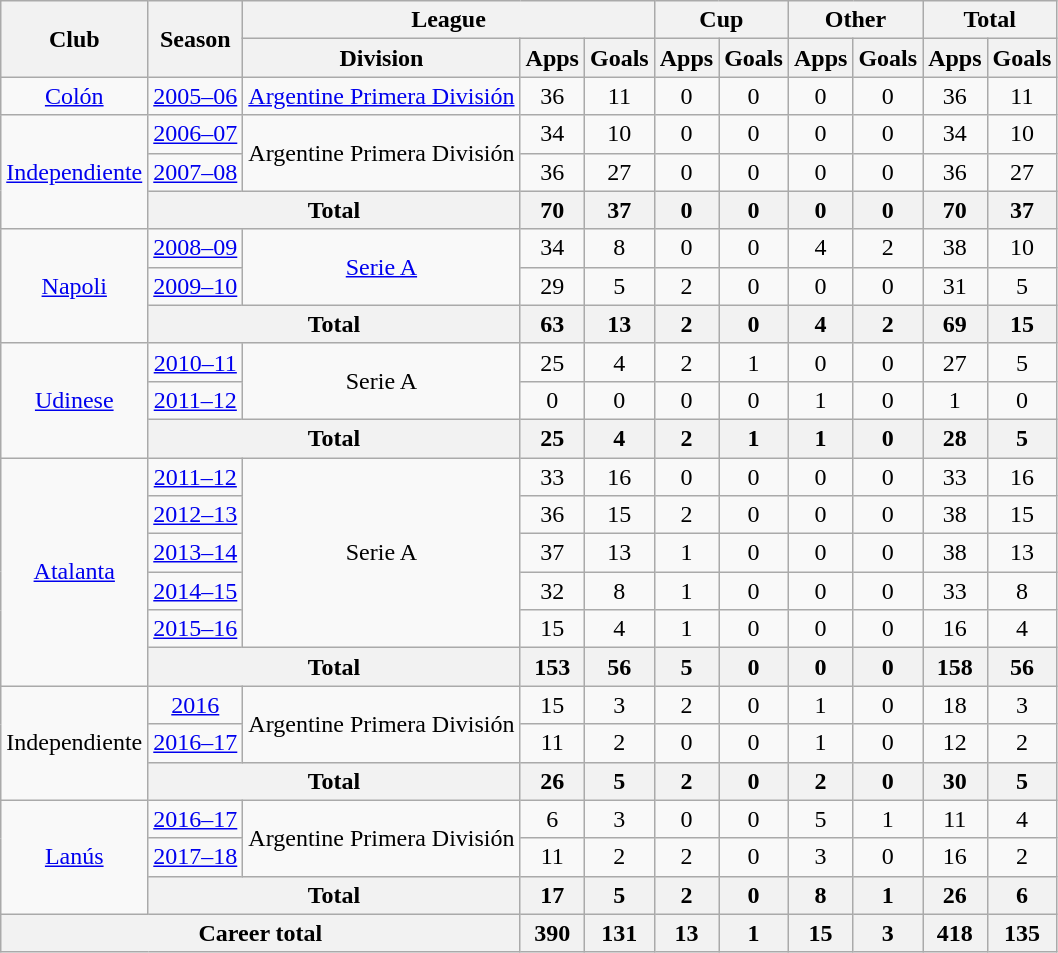<table class="wikitable" style="text-align: center">
<tr>
<th rowspan="2">Club</th>
<th rowspan="2">Season</th>
<th colspan="3">League</th>
<th colspan="2">Cup</th>
<th colspan="2">Other</th>
<th colspan="2">Total</th>
</tr>
<tr>
<th>Division</th>
<th>Apps</th>
<th>Goals</th>
<th>Apps</th>
<th>Goals</th>
<th>Apps</th>
<th>Goals</th>
<th>Apps</th>
<th>Goals</th>
</tr>
<tr>
<td><a href='#'>Colón</a></td>
<td><a href='#'>2005–06</a></td>
<td><a href='#'>Argentine Primera División</a></td>
<td>36</td>
<td>11</td>
<td>0</td>
<td>0</td>
<td>0</td>
<td>0</td>
<td>36</td>
<td>11</td>
</tr>
<tr>
<td rowspan="3"><a href='#'>Independiente</a></td>
<td><a href='#'>2006–07</a></td>
<td rowspan="2">Argentine Primera División</td>
<td>34</td>
<td>10</td>
<td>0</td>
<td>0</td>
<td>0</td>
<td>0</td>
<td>34</td>
<td>10</td>
</tr>
<tr>
<td><a href='#'>2007–08</a></td>
<td>36</td>
<td>27</td>
<td>0</td>
<td>0</td>
<td>0</td>
<td>0</td>
<td>36</td>
<td>27</td>
</tr>
<tr>
<th colspan="2">Total</th>
<th>70</th>
<th>37</th>
<th>0</th>
<th>0</th>
<th>0</th>
<th>0</th>
<th>70</th>
<th>37</th>
</tr>
<tr>
<td rowspan="3"><a href='#'>Napoli</a></td>
<td><a href='#'>2008–09</a></td>
<td rowspan="2"><a href='#'>Serie A</a></td>
<td>34</td>
<td>8</td>
<td>0</td>
<td>0</td>
<td>4</td>
<td>2</td>
<td>38</td>
<td>10</td>
</tr>
<tr>
<td><a href='#'>2009–10</a></td>
<td>29</td>
<td>5</td>
<td>2</td>
<td>0</td>
<td>0</td>
<td>0</td>
<td>31</td>
<td>5</td>
</tr>
<tr>
<th colspan="2">Total</th>
<th>63</th>
<th>13</th>
<th>2</th>
<th>0</th>
<th>4</th>
<th>2</th>
<th>69</th>
<th>15</th>
</tr>
<tr>
<td rowspan="3"><a href='#'>Udinese</a></td>
<td><a href='#'>2010–11</a></td>
<td rowspan="2">Serie A</td>
<td>25</td>
<td>4</td>
<td>2</td>
<td>1</td>
<td>0</td>
<td>0</td>
<td>27</td>
<td>5</td>
</tr>
<tr>
<td><a href='#'>2011–12</a></td>
<td>0</td>
<td>0</td>
<td>0</td>
<td>0</td>
<td>1</td>
<td>0</td>
<td>1</td>
<td>0</td>
</tr>
<tr>
<th colspan="2">Total</th>
<th>25</th>
<th>4</th>
<th>2</th>
<th>1</th>
<th>1</th>
<th>0</th>
<th>28</th>
<th>5</th>
</tr>
<tr>
<td rowspan="6"><a href='#'>Atalanta</a></td>
<td><a href='#'>2011–12</a></td>
<td rowspan="5">Serie A</td>
<td>33</td>
<td>16</td>
<td>0</td>
<td>0</td>
<td>0</td>
<td>0</td>
<td>33</td>
<td>16</td>
</tr>
<tr>
<td><a href='#'>2012–13</a></td>
<td>36</td>
<td>15</td>
<td>2</td>
<td>0</td>
<td>0</td>
<td>0</td>
<td>38</td>
<td>15</td>
</tr>
<tr>
<td><a href='#'>2013–14</a></td>
<td>37</td>
<td>13</td>
<td>1</td>
<td>0</td>
<td>0</td>
<td>0</td>
<td>38</td>
<td>13</td>
</tr>
<tr>
<td><a href='#'>2014–15</a></td>
<td>32</td>
<td>8</td>
<td>1</td>
<td>0</td>
<td>0</td>
<td>0</td>
<td>33</td>
<td>8</td>
</tr>
<tr>
<td><a href='#'>2015–16</a></td>
<td>15</td>
<td>4</td>
<td>1</td>
<td>0</td>
<td>0</td>
<td>0</td>
<td>16</td>
<td>4</td>
</tr>
<tr>
<th colspan="2">Total</th>
<th>153</th>
<th>56</th>
<th>5</th>
<th>0</th>
<th>0</th>
<th>0</th>
<th>158</th>
<th>56</th>
</tr>
<tr>
<td rowspan="3">Independiente</td>
<td><a href='#'>2016</a></td>
<td rowspan="2">Argentine Primera División</td>
<td>15</td>
<td>3</td>
<td>2</td>
<td>0</td>
<td>1</td>
<td>0</td>
<td>18</td>
<td>3</td>
</tr>
<tr>
<td><a href='#'>2016–17</a></td>
<td>11</td>
<td>2</td>
<td>0</td>
<td>0</td>
<td>1</td>
<td>0</td>
<td>12</td>
<td>2</td>
</tr>
<tr>
<th colspan="2">Total</th>
<th>26</th>
<th>5</th>
<th>2</th>
<th>0</th>
<th>2</th>
<th>0</th>
<th>30</th>
<th>5</th>
</tr>
<tr>
<td rowspan="3"><a href='#'>Lanús</a></td>
<td><a href='#'>2016–17</a></td>
<td rowspan="2">Argentine Primera División</td>
<td>6</td>
<td>3</td>
<td>0</td>
<td>0</td>
<td>5</td>
<td>1</td>
<td>11</td>
<td>4</td>
</tr>
<tr>
<td><a href='#'>2017–18</a></td>
<td>11</td>
<td>2</td>
<td>2</td>
<td>0</td>
<td>3</td>
<td>0</td>
<td>16</td>
<td>2</td>
</tr>
<tr>
<th colspan="2">Total</th>
<th>17</th>
<th>5</th>
<th>2</th>
<th>0</th>
<th>8</th>
<th>1</th>
<th>26</th>
<th>6</th>
</tr>
<tr>
<th colspan="3">Career total</th>
<th>390</th>
<th>131</th>
<th>13</th>
<th>1</th>
<th>15</th>
<th>3</th>
<th>418</th>
<th>135</th>
</tr>
</table>
